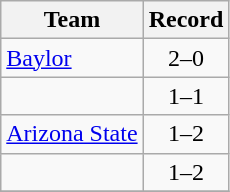<table class="wikitable" style="text-align:center">
<tr>
<th>Team</th>
<th>Record</th>
</tr>
<tr>
<td align=left><a href='#'>Baylor</a></td>
<td>2–0</td>
</tr>
<tr>
<td align=left></td>
<td>1–1</td>
</tr>
<tr>
<td align=left><a href='#'>Arizona State</a></td>
<td>1–2</td>
</tr>
<tr>
<td align=left></td>
<td>1–2</td>
</tr>
<tr>
</tr>
</table>
